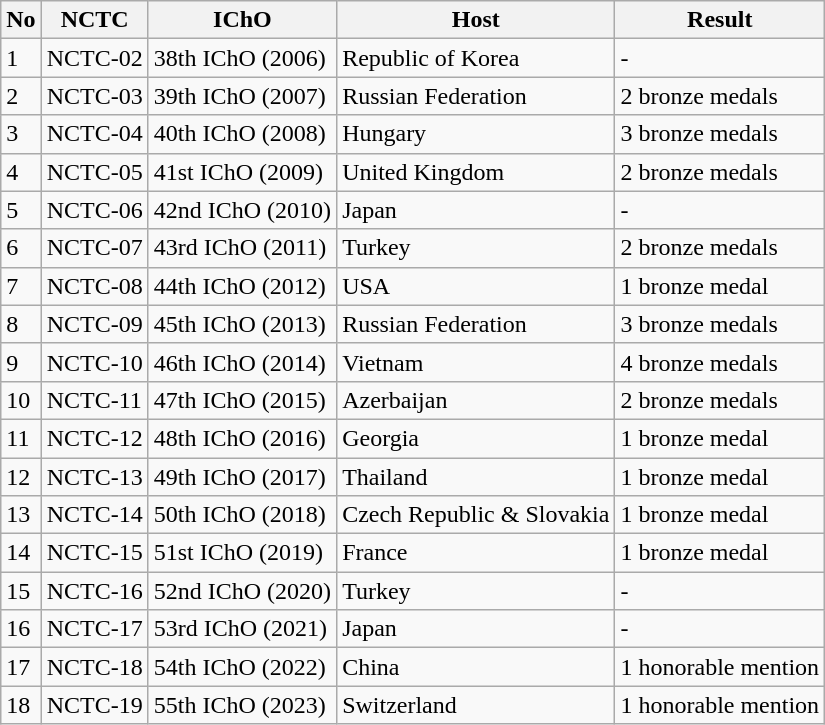<table class="wikitable">
<tr>
<th>No</th>
<th>NCTC</th>
<th>IChO</th>
<th>Host</th>
<th>Result</th>
</tr>
<tr>
<td>1</td>
<td>NCTC-02</td>
<td>38th IChO (2006)</td>
<td>Republic of Korea</td>
<td>-</td>
</tr>
<tr>
<td>2</td>
<td>NCTC-03</td>
<td>39th IChO (2007)</td>
<td>Russian Federation</td>
<td>2 bronze medals</td>
</tr>
<tr>
<td>3</td>
<td>NCTC-04</td>
<td>40th IChO (2008)</td>
<td>Hungary</td>
<td>3 bronze medals</td>
</tr>
<tr>
<td>4</td>
<td>NCTC-05</td>
<td>41st IChO (2009)</td>
<td>United Kingdom</td>
<td>2 bronze medals</td>
</tr>
<tr>
<td>5</td>
<td>NCTC-06</td>
<td>42nd IChO (2010)</td>
<td>Japan</td>
<td>-</td>
</tr>
<tr>
<td>6</td>
<td>NCTC-07</td>
<td>43rd IChO (2011)</td>
<td>Turkey</td>
<td>2 bronze medals</td>
</tr>
<tr>
<td>7</td>
<td>NCTC-08</td>
<td>44th IChO (2012)</td>
<td>USA</td>
<td>1 bronze medal</td>
</tr>
<tr>
<td>8</td>
<td>NCTC-09</td>
<td>45th IChO (2013)</td>
<td>Russian Federation</td>
<td>3 bronze medals</td>
</tr>
<tr>
<td>9</td>
<td>NCTC-10</td>
<td>46th IChO (2014)</td>
<td>Vietnam</td>
<td>4 bronze medals</td>
</tr>
<tr>
<td>10</td>
<td>NCTC-11</td>
<td>47th IChO (2015)</td>
<td>Azerbaijan</td>
<td>2 bronze medals</td>
</tr>
<tr>
<td>11</td>
<td>NCTC-12</td>
<td>48th IChO (2016)</td>
<td>Georgia</td>
<td>1 bronze medal</td>
</tr>
<tr>
<td>12</td>
<td>NCTC-13</td>
<td>49th IChO (2017)</td>
<td>Thailand</td>
<td>1 bronze medal</td>
</tr>
<tr>
<td>13</td>
<td>NCTC-14</td>
<td>50th IChO (2018)</td>
<td>Czech Republic & Slovakia</td>
<td>1 bronze medal</td>
</tr>
<tr>
<td>14</td>
<td>NCTC-15</td>
<td>51st IChO (2019)</td>
<td>France</td>
<td>1 bronze medal</td>
</tr>
<tr>
<td>15</td>
<td>NCTC-16</td>
<td>52nd IChO (2020)</td>
<td>Turkey</td>
<td>-</td>
</tr>
<tr>
<td>16</td>
<td>NCTC-17</td>
<td>53rd IChO (2021)</td>
<td>Japan</td>
<td>-</td>
</tr>
<tr>
<td>17</td>
<td>NCTC-18</td>
<td>54th IChO (2022)</td>
<td>China</td>
<td>1 honorable mention</td>
</tr>
<tr>
<td>18</td>
<td>NCTC-19</td>
<td>55th IChO (2023)</td>
<td>Switzerland</td>
<td>1 honorable mention</td>
</tr>
</table>
